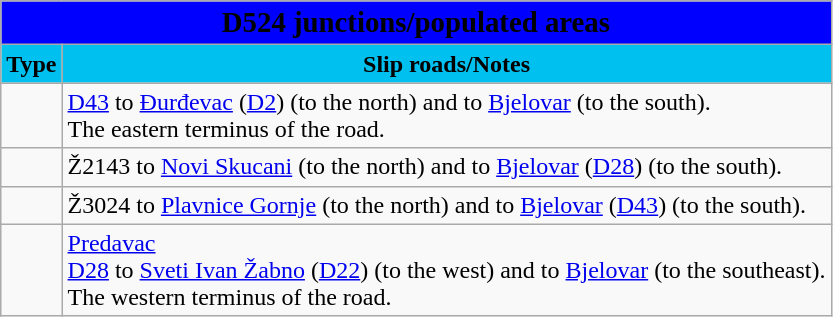<table class="wikitable">
<tr>
<td colspan=2 bgcolor=blue align=center style=margin-top:15><span><big><strong>D524 junctions/populated areas</strong></big></span></td>
</tr>
<tr>
<td align=center bgcolor=00c0f0><strong>Type</strong></td>
<td align=center bgcolor=00c0f0><strong>Slip roads/Notes</strong></td>
</tr>
<tr>
<td></td>
<td> <a href='#'>D43</a> to <a href='#'>Đurđevac</a> (<a href='#'>D2</a>) (to the north) and to <a href='#'>Bjelovar</a> (to the south).<br>The eastern terminus of the road.</td>
</tr>
<tr>
<td></td>
<td>Ž2143 to <a href='#'>Novi Skucani</a> (to the north) and to <a href='#'>Bjelovar</a> (<a href='#'>D28</a>) (to the south).</td>
</tr>
<tr>
<td></td>
<td>Ž3024 to <a href='#'>Plavnice Gornje</a> (to the north) and to <a href='#'>Bjelovar</a> (<a href='#'>D43</a>) (to the south).</td>
</tr>
<tr>
<td></td>
<td><a href='#'>Predavac</a><br> <a href='#'>D28</a> to <a href='#'>Sveti Ivan Žabno</a> (<a href='#'>D22</a>) (to the west) and to <a href='#'>Bjelovar</a> (to the southeast).<br>The western terminus of the road.</td>
</tr>
</table>
